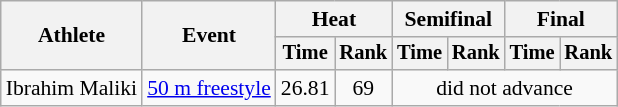<table class=wikitable style="font-size:90%">
<tr>
<th rowspan="2">Athlete</th>
<th rowspan="2">Event</th>
<th colspan="2">Heat</th>
<th colspan="2">Semifinal</th>
<th colspan="2">Final</th>
</tr>
<tr style="font-size:95%">
<th>Time</th>
<th>Rank</th>
<th>Time</th>
<th>Rank</th>
<th>Time</th>
<th>Rank</th>
</tr>
<tr align=center>
<td align=left>Ibrahim Maliki</td>
<td align=left><a href='#'>50 m freestyle</a></td>
<td>26.81</td>
<td>69</td>
<td colspan=4>did not advance</td>
</tr>
</table>
